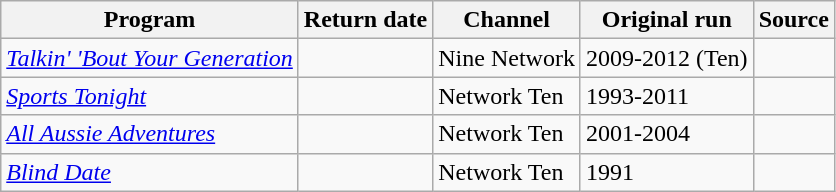<table class="wikitable plainrowheaders sortable">
<tr>
<th scope="col">Program</th>
<th scope="col">Return date</th>
<th scope="col">Channel</th>
<th scope="col">Original run</th>
<th scope="col" class="unsortable">Source</th>
</tr>
<tr>
<td><em><a href='#'>Talkin' 'Bout Your Generation</a></em></td>
<td></td>
<td>Nine Network</td>
<td>2009-2012 (Ten)</td>
<td></td>
</tr>
<tr>
<td><em><a href='#'>Sports Tonight</a></em></td>
<td></td>
<td>Network Ten</td>
<td>1993-2011</td>
<td></td>
</tr>
<tr>
<td><em><a href='#'>All Aussie Adventures</a></em></td>
<td></td>
<td>Network Ten</td>
<td>2001-2004</td>
<td></td>
</tr>
<tr>
<td><em><a href='#'>Blind Date</a></em></td>
<td></td>
<td>Network Ten</td>
<td>1991</td>
<td></td>
</tr>
</table>
